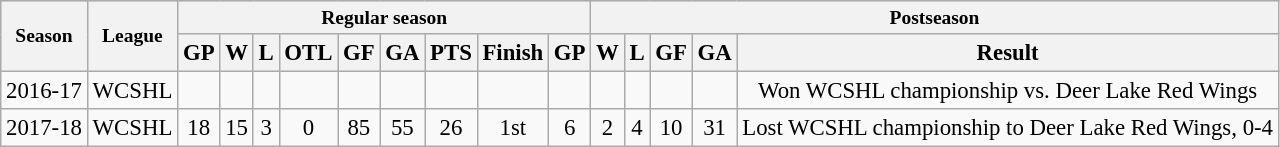<table class="wikitable plainrowheaders"  style="text-align: center; font-size: 95%">
<tr align="center" style="font-size: small; font-weight:bold; background-color:#dddddd; padding:5px;">
<th rowspan="2" scope="col">Season</th>
<th rowspan="2" scope="col">League</th>
<th colspan="9">Regular season</th>
<th colspan="9">Postseason</th>
</tr>
<tr>
<th scope="col">GP</th>
<th scope="col">W</th>
<th scope="col">L</th>
<th scope="col">OTL</th>
<th scope="col">GF</th>
<th scope="col">GA</th>
<th scope="col">PTS</th>
<th scope="col">Finish</th>
<th scope="col">GP</th>
<th scope="col">W</th>
<th scope="col">L</th>
<th scope="col">GF</th>
<th scope="col">GA</th>
<th scope="col">Result</th>
</tr>
<tr>
<td scope="row">2016-17</td>
<td>WCSHL</td>
<td></td>
<td></td>
<td></td>
<td></td>
<td></td>
<td></td>
<td></td>
<td></td>
<td></td>
<td></td>
<td></td>
<td></td>
<td></td>
<td>Won WCSHL championship vs. Deer Lake Red Wings</td>
</tr>
<tr>
<td scope="row">2017-18</td>
<td>WCSHL</td>
<td>18</td>
<td>15</td>
<td>3</td>
<td>0</td>
<td>85</td>
<td>55</td>
<td>26</td>
<td>1st</td>
<td>6</td>
<td>2</td>
<td>4</td>
<td>10</td>
<td>31</td>
<td>Lost WCSHL championship to Deer Lake Red Wings, 0-4</td>
</tr>
</table>
